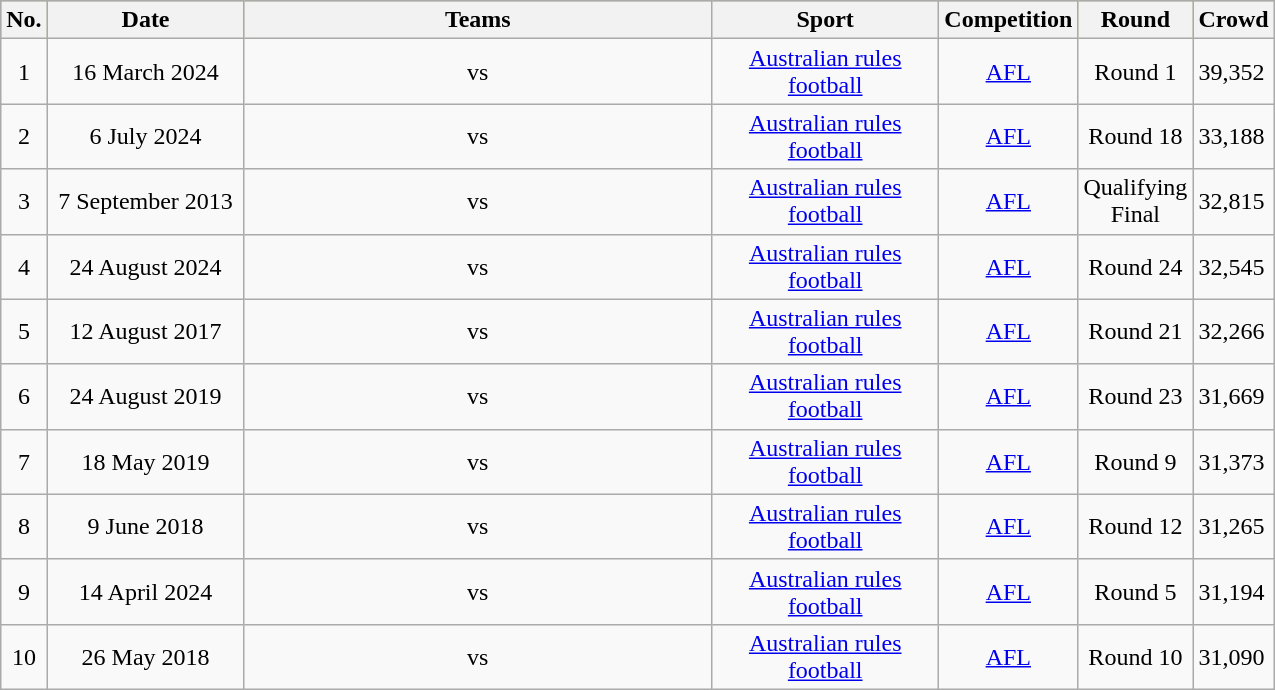<table class="wikitable sortable" style="width:850px;">
<tr style="background:#bdb76b;">
<th width=1%>No.</th>
<th width=17%>Date</th>
<th width=44%>Teams</th>
<th width=20%>Sport</th>
<th width=7%>Competition</th>
<th width=7%>Round</th>
<th width=6%>Crowd</th>
</tr>
<tr>
<td align=center>1</td>
<td align=center>16 March 2024</td>
<td align=center> vs </td>
<td align=center><a href='#'>Australian rules football</a></td>
<td align=center><a href='#'>AFL</a></td>
<td align=center>Round 1</td>
<td>39,352</td>
</tr>
<tr>
<td align=center>2</td>
<td align=center>6 July 2024</td>
<td align=center> vs </td>
<td align=center><a href='#'>Australian rules football</a></td>
<td align=center><a href='#'>AFL</a></td>
<td align=center>Round 18</td>
<td>33,188</td>
</tr>
<tr>
<td align=center>3</td>
<td align=center>7 September 2013</td>
<td align=center> vs </td>
<td align=center><a href='#'>Australian rules football</a></td>
<td align=center><a href='#'>AFL</a></td>
<td align=center>Qualifying Final</td>
<td>32,815</td>
</tr>
<tr>
<td align=center>4</td>
<td align=center>24 August 2024</td>
<td align=center> vs </td>
<td align=center><a href='#'>Australian rules football</a></td>
<td align=center><a href='#'>AFL</a></td>
<td align=center>Round 24</td>
<td>32,545</td>
</tr>
<tr>
<td align=center>5</td>
<td align=center>12 August 2017</td>
<td align=center> vs </td>
<td align=center><a href='#'>Australian rules football</a></td>
<td align=center><a href='#'>AFL</a></td>
<td align=center>Round 21</td>
<td>32,266</td>
</tr>
<tr>
<td align=center>6</td>
<td align=center>24 August 2019</td>
<td align=center> vs </td>
<td align=center><a href='#'>Australian rules football</a></td>
<td align=center><a href='#'>AFL</a></td>
<td align=center>Round 23</td>
<td>31,669</td>
</tr>
<tr>
<td align=center>7</td>
<td align=center>18 May 2019</td>
<td align=center> vs </td>
<td align=center><a href='#'>Australian rules football</a></td>
<td align=center><a href='#'>AFL</a></td>
<td align=center>Round 9</td>
<td>31,373</td>
</tr>
<tr>
<td align=center>8</td>
<td align=center>9 June 2018</td>
<td align=center> vs </td>
<td align=center><a href='#'>Australian rules football</a></td>
<td align=center><a href='#'>AFL</a></td>
<td align=center>Round 12</td>
<td>31,265</td>
</tr>
<tr>
<td align=center>9</td>
<td align=center>14 April 2024</td>
<td align=center> vs </td>
<td align=center><a href='#'>Australian rules football</a></td>
<td align=center><a href='#'>AFL</a></td>
<td align=center>Round 5</td>
<td>31,194</td>
</tr>
<tr>
<td align=center>10</td>
<td align=center>26 May 2018</td>
<td align=center> vs </td>
<td align=center><a href='#'>Australian rules football</a></td>
<td align=center><a href='#'>AFL</a></td>
<td align=center>Round 10</td>
<td>31,090</td>
</tr>
</table>
